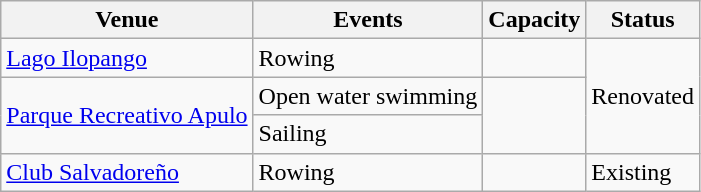<table class="wikitable sortable">
<tr>
<th>Venue</th>
<th>Events</th>
<th>Capacity</th>
<th>Status</th>
</tr>
<tr>
<td><a href='#'>Lago Ilopango</a></td>
<td>Rowing</td>
<td></td>
<td rowspan=3>Renovated</td>
</tr>
<tr>
<td rowspan=2><a href='#'>Parque Recreativo Apulo</a></td>
<td>Open water swimming</td>
<td rowspan=2></td>
</tr>
<tr>
<td>Sailing</td>
</tr>
<tr>
<td><a href='#'>Club Salvadoreño</a></td>
<td>Rowing</td>
<td></td>
<td rowspan=2>Existing</td>
</tr>
</table>
